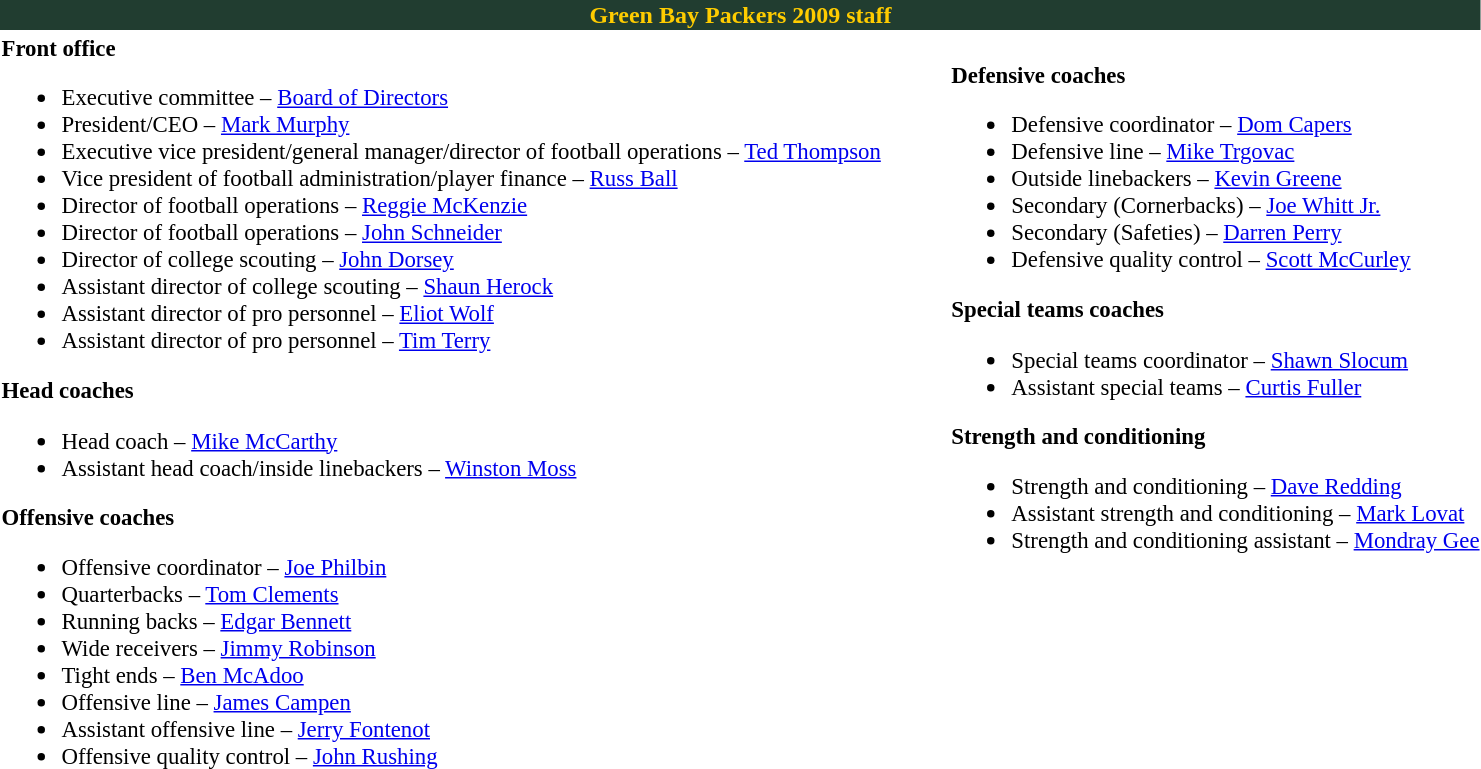<table class="toccolours" style="text-align: left;">
<tr>
<th colspan="7" style="background:#213d30; color:#fc0; text-align:center;"><strong>Green Bay Packers 2009 staff</strong></th>
</tr>
<tr>
<td style="font-size:95%; vertical-align:top;"><strong>Front office</strong><br><ul><li>Executive committee – <a href='#'>Board of Directors</a></li><li>President/CEO – <a href='#'>Mark Murphy</a></li><li>Executive vice president/general manager/director of football operations – <a href='#'>Ted Thompson</a></li><li>Vice president of football administration/player finance – <a href='#'>Russ Ball</a></li><li>Director of football operations – <a href='#'>Reggie McKenzie</a></li><li>Director of football operations – <a href='#'>John Schneider</a></li><li>Director of college scouting – <a href='#'>John Dorsey</a></li><li>Assistant director of college scouting – <a href='#'>Shaun Herock</a></li><li>Assistant director of pro personnel – <a href='#'>Eliot Wolf</a></li><li>Assistant director of pro personnel – <a href='#'>Tim Terry</a></li></ul><strong>Head coaches</strong><ul><li>Head coach – <a href='#'>Mike McCarthy</a></li><li>Assistant head coach/inside linebackers – <a href='#'>Winston Moss</a></li></ul><strong>Offensive coaches</strong><ul><li>Offensive coordinator – <a href='#'>Joe Philbin</a></li><li>Quarterbacks – <a href='#'>Tom Clements</a></li><li>Running backs – <a href='#'>Edgar Bennett</a></li><li>Wide receivers – <a href='#'>Jimmy Robinson</a></li><li>Tight ends – <a href='#'>Ben McAdoo</a></li><li>Offensive line – <a href='#'>James Campen</a></li><li>Assistant offensive line – <a href='#'>Jerry Fontenot</a></li><li>Offensive quality control – <a href='#'>John Rushing</a></li></ul></td>
<td width="35"> </td>
<td valign="top"></td>
<td style="font-size:95%; vertical-align:top;"><br><strong>Defensive coaches</strong><ul><li>Defensive coordinator – <a href='#'>Dom Capers</a></li><li>Defensive line – <a href='#'>Mike Trgovac</a></li><li>Outside linebackers – <a href='#'>Kevin Greene</a></li><li>Secondary (Cornerbacks) – <a href='#'>Joe Whitt Jr.</a></li><li>Secondary (Safeties) – <a href='#'>Darren Perry</a></li><li>Defensive quality control – <a href='#'>Scott McCurley</a></li></ul><strong>Special teams coaches</strong><ul><li>Special teams coordinator – <a href='#'>Shawn Slocum</a></li><li>Assistant special teams – <a href='#'>Curtis Fuller</a></li></ul><strong>Strength and conditioning</strong><ul><li>Strength and conditioning – <a href='#'>Dave Redding</a></li><li>Assistant strength and conditioning – <a href='#'>Mark Lovat</a></li><li>Strength and conditioning assistant – <a href='#'>Mondray Gee</a></li></ul></td>
</tr>
</table>
